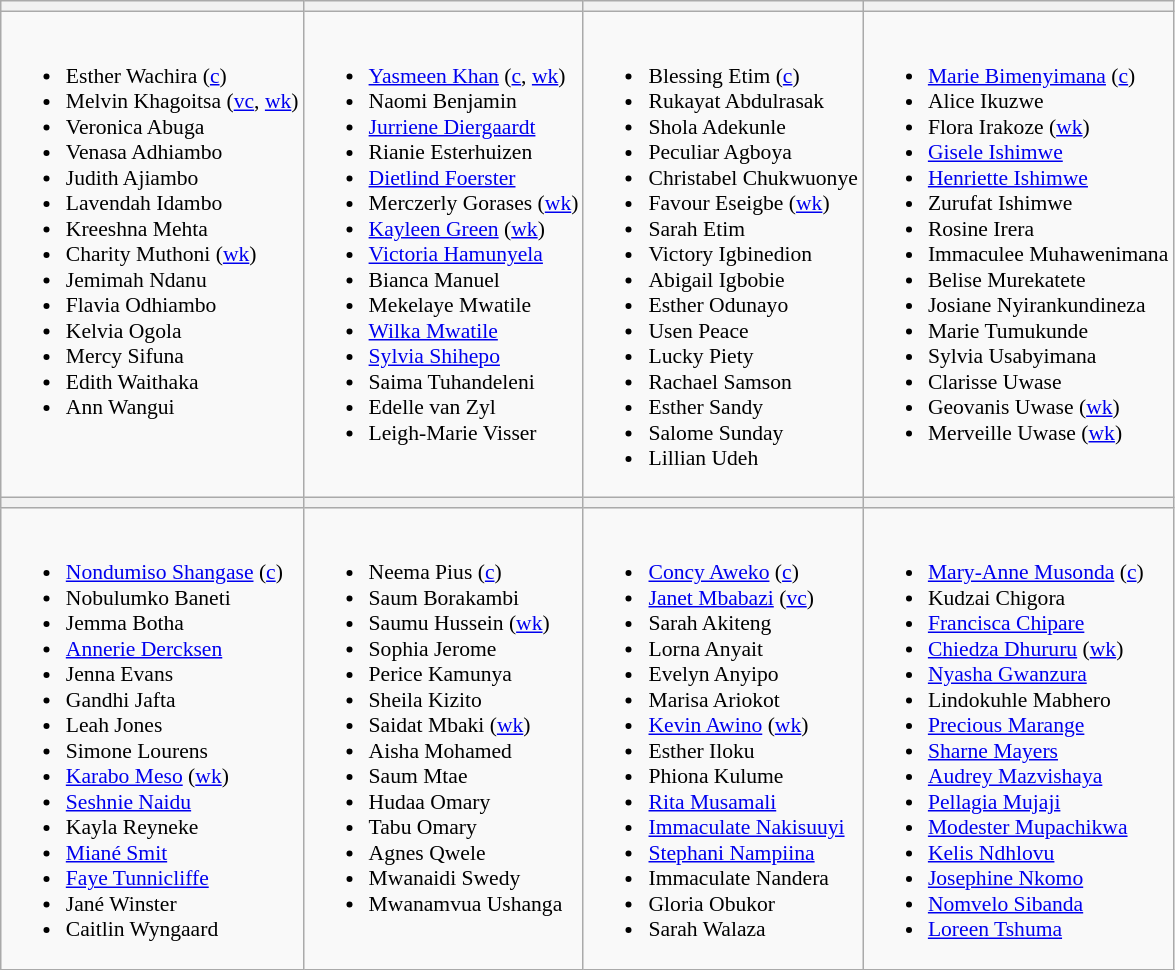<table class="wikitable" style="font-size:90%">
<tr>
<th></th>
<th></th>
<th></th>
<th></th>
</tr>
<tr>
<td valign=top><br><ul><li>Esther Wachira (<a href='#'>c</a>)</li><li>Melvin Khagoitsa (<a href='#'>vc</a>, <a href='#'>wk</a>)</li><li>Veronica Abuga</li><li>Venasa Adhiambo</li><li>Judith Ajiambo</li><li>Lavendah Idambo</li><li>Kreeshna Mehta</li><li>Charity Muthoni (<a href='#'>wk</a>)</li><li>Jemimah Ndanu</li><li>Flavia Odhiambo</li><li>Kelvia Ogola</li><li>Mercy Sifuna</li><li>Edith Waithaka</li><li>Ann Wangui</li></ul></td>
<td valign=top><br><ul><li><a href='#'>Yasmeen Khan</a> (<a href='#'>c</a>, <a href='#'>wk</a>)</li><li>Naomi Benjamin</li><li><a href='#'>Jurriene Diergaardt</a></li><li>Rianie Esterhuizen</li><li><a href='#'>Dietlind Foerster</a></li><li>Merczerly Gorases (<a href='#'>wk</a>)</li><li><a href='#'>Kayleen Green</a> (<a href='#'>wk</a>)</li><li><a href='#'>Victoria Hamunyela</a></li><li>Bianca Manuel</li><li>Mekelaye Mwatile</li><li><a href='#'>Wilka Mwatile</a></li><li><a href='#'>Sylvia Shihepo</a></li><li>Saima Tuhandeleni</li><li>Edelle van Zyl</li><li>Leigh-Marie Visser</li></ul></td>
<td valign=top><br><ul><li>Blessing Etim (<a href='#'>c</a>)</li><li>Rukayat Abdulrasak</li><li>Shola Adekunle</li><li>Peculiar Agboya</li><li>Christabel Chukwuonye</li><li>Favour Eseigbe (<a href='#'>wk</a>)</li><li>Sarah Etim</li><li>Victory Igbinedion</li><li>Abigail Igbobie</li><li>Esther Odunayo</li><li>Usen Peace</li><li>Lucky Piety</li><li>Rachael Samson</li><li>Esther Sandy</li><li>Salome Sunday</li><li>Lillian Udeh</li></ul></td>
<td valign=top><br><ul><li><a href='#'>Marie Bimenyimana</a> (<a href='#'>c</a>)</li><li>Alice Ikuzwe</li><li>Flora Irakoze (<a href='#'>wk</a>)</li><li><a href='#'>Gisele Ishimwe</a></li><li><a href='#'>Henriette Ishimwe</a></li><li>Zurufat Ishimwe</li><li>Rosine Irera</li><li>Immaculee Muhawenimana</li><li>Belise Murekatete</li><li>Josiane Nyirankundineza</li><li>Marie Tumukunde</li><li>Sylvia Usabyimana</li><li>Clarisse Uwase</li><li>Geovanis Uwase (<a href='#'>wk</a>)</li><li>Merveille Uwase (<a href='#'>wk</a>)</li></ul></td>
</tr>
<tr>
<th></th>
<th></th>
<th></th>
<th></th>
</tr>
<tr>
<td valign=top><br><ul><li><a href='#'>Nondumiso Shangase</a> (<a href='#'>c</a>)</li><li>Nobulumko Baneti</li><li>Jemma Botha</li><li><a href='#'>Annerie Dercksen</a></li><li>Jenna Evans</li><li>Gandhi Jafta</li><li>Leah Jones</li><li>Simone Lourens</li><li><a href='#'>Karabo Meso</a> (<a href='#'>wk</a>)</li><li><a href='#'>Seshnie Naidu</a></li><li>Kayla Reyneke</li><li><a href='#'>Miané Smit</a></li><li><a href='#'>Faye Tunnicliffe</a></li><li>Jané Winster</li><li>Caitlin Wyngaard</li></ul></td>
<td valign=top><br><ul><li>Neema Pius (<a href='#'>c</a>)</li><li>Saum Borakambi</li><li>Saumu Hussein (<a href='#'>wk</a>)</li><li>Sophia Jerome</li><li>Perice Kamunya</li><li>Sheila Kizito</li><li>Saidat Mbaki (<a href='#'>wk</a>)</li><li>Aisha Mohamed</li><li>Saum Mtae</li><li>Hudaa Omary</li><li>Tabu Omary</li><li>Agnes Qwele</li><li>Mwanaidi Swedy</li><li>Mwanamvua Ushanga</li></ul></td>
<td valign=top><br><ul><li><a href='#'>Concy Aweko</a> (<a href='#'>c</a>)</li><li><a href='#'>Janet Mbabazi</a> (<a href='#'>vc</a>)</li><li>Sarah Akiteng</li><li>Lorna Anyait</li><li>Evelyn Anyipo</li><li>Marisa Ariokot</li><li><a href='#'>Kevin Awino</a> (<a href='#'>wk</a>)</li><li>Esther Iloku</li><li>Phiona Kulume</li><li><a href='#'>Rita Musamali</a></li><li><a href='#'>Immaculate Nakisuuyi</a></li><li><a href='#'>Stephani Nampiina</a></li><li>Immaculate Nandera</li><li>Gloria Obukor</li><li>Sarah Walaza</li></ul></td>
<td valign=top><br><ul><li><a href='#'>Mary-Anne Musonda</a> (<a href='#'>c</a>)</li><li>Kudzai Chigora</li><li><a href='#'>Francisca Chipare</a></li><li><a href='#'>Chiedza Dhururu</a> (<a href='#'>wk</a>)</li><li><a href='#'>Nyasha Gwanzura</a></li><li>Lindokuhle Mabhero</li><li><a href='#'>Precious Marange</a></li><li><a href='#'>Sharne Mayers</a></li><li><a href='#'>Audrey Mazvishaya</a></li><li><a href='#'>Pellagia Mujaji</a></li><li><a href='#'>Modester Mupachikwa</a></li><li><a href='#'>Kelis Ndhlovu</a></li><li><a href='#'>Josephine Nkomo</a></li><li><a href='#'>Nomvelo Sibanda</a></li><li><a href='#'>Loreen Tshuma</a></li></ul></td>
</tr>
</table>
